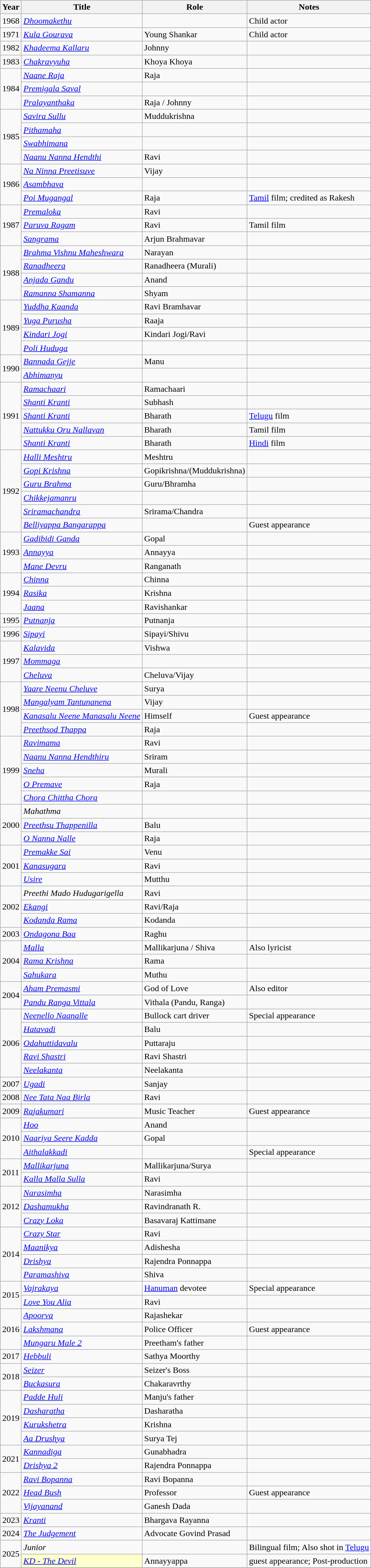<table class="wikitable sortable">
<tr>
<th rowspan="2">Year</th>
<th rowspan="2">Title</th>
<th rowspan="2">Role</th>
<th rowspan="2">Notes</th>
</tr>
<tr>
</tr>
<tr>
<td>1968</td>
<td><em><a href='#'>Dhoomakethu</a></em></td>
<td></td>
<td>Child actor</td>
</tr>
<tr>
<td>1971</td>
<td><em><a href='#'>Kula Gourava</a></em></td>
<td>Young Shankar</td>
<td>Child actor</td>
</tr>
<tr>
<td>1982</td>
<td><em><a href='#'>Khadeema Kallaru</a></em></td>
<td>Johnny</td>
<td></td>
</tr>
<tr>
<td>1983</td>
<td><em><a href='#'>Chakravyuha</a></em></td>
<td>Khoya Khoya</td>
<td></td>
</tr>
<tr>
<td rowspan="3">1984</td>
<td><em><a href='#'>Naane Raja</a></em></td>
<td>Raja</td>
<td></td>
</tr>
<tr>
<td><em><a href='#'>Premigala Saval</a></em></td>
<td></td>
<td></td>
</tr>
<tr>
<td><em><a href='#'>Pralayanthaka</a></em></td>
<td>Raja / Johnny</td>
<td></td>
</tr>
<tr>
<td rowspan="4">1985</td>
<td><em><a href='#'>Savira Sullu</a></em></td>
<td>Muddukrishna</td>
<td></td>
</tr>
<tr>
<td><em><a href='#'>Pithamaha</a></em></td>
<td></td>
<td></td>
</tr>
<tr>
<td><em><a href='#'>Swabhimana</a></em></td>
<td></td>
<td></td>
</tr>
<tr>
<td><em><a href='#'>Naanu Nanna Hendthi</a></em></td>
<td>Ravi</td>
<td></td>
</tr>
<tr>
<td rowspan="3">1986</td>
<td><em><a href='#'>Na Ninna Preetisuve</a></em></td>
<td>Vijay</td>
<td></td>
</tr>
<tr>
<td><em><a href='#'>Asambhava</a></em></td>
<td></td>
<td></td>
</tr>
<tr>
<td><em><a href='#'>Poi Mugangal</a></em></td>
<td>Raja</td>
<td><a href='#'>Tamil</a> film; credited as Rakesh</td>
</tr>
<tr>
<td rowspan="3">1987</td>
<td><em><a href='#'>Premaloka</a></em></td>
<td>Ravi</td>
<td></td>
</tr>
<tr>
<td><em><a href='#'>Paruva Ragam</a></em></td>
<td>Ravi</td>
<td>Tamil film</td>
</tr>
<tr>
<td><em><a href='#'>Sangrama</a></em></td>
<td>Arjun Brahmavar</td>
<td></td>
</tr>
<tr>
<td rowspan="4">1988</td>
<td><em><a href='#'>Brahma Vishnu Maheshwara</a></em></td>
<td>Narayan</td>
<td></td>
</tr>
<tr>
<td><em><a href='#'>Ranadheera</a></em></td>
<td>Ranadheera (Murali)</td>
<td></td>
</tr>
<tr>
<td><em><a href='#'>Anjada Gandu</a></em></td>
<td>Anand</td>
<td></td>
</tr>
<tr>
<td><em><a href='#'>Ramanna Shamanna</a></em></td>
<td>Shyam</td>
<td></td>
</tr>
<tr>
<td rowspan="4">1989</td>
<td><em><a href='#'>Yuddha Kaanda</a></em></td>
<td>Ravi Bramhavar</td>
<td></td>
</tr>
<tr>
<td><em><a href='#'>Yuga Purusha</a></em></td>
<td>Raaja</td>
<td></td>
</tr>
<tr>
<td><em><a href='#'>Kindari Jogi</a></em></td>
<td>Kindari Jogi/Ravi</td>
<td></td>
</tr>
<tr>
<td><em><a href='#'>Poli Huduga</a></em></td>
<td></td>
<td></td>
</tr>
<tr>
<td rowspan="2">1990</td>
<td><em><a href='#'>Bannada Gejje</a></em></td>
<td>Manu</td>
<td></td>
</tr>
<tr>
<td><em><a href='#'>Abhimanyu</a></em></td>
<td></td>
<td></td>
</tr>
<tr>
<td rowspan="5">1991</td>
<td><em><a href='#'>Ramachaari</a></em></td>
<td>Ramachaari</td>
<td></td>
</tr>
<tr>
<td><em><a href='#'>Shanti Kranti</a></em></td>
<td>Subhash</td>
<td></td>
</tr>
<tr>
<td><em><a href='#'>Shanti Kranti</a></em></td>
<td>Bharath</td>
<td><a href='#'>Telugu</a> film</td>
</tr>
<tr>
<td><em><a href='#'>Nattukku Oru Nallavan</a></em></td>
<td>Bharath</td>
<td>Tamil film</td>
</tr>
<tr>
<td><em><a href='#'>Shanti Kranti</a></em></td>
<td>Bharath</td>
<td><a href='#'>Hindi</a> film</td>
</tr>
<tr>
<td rowspan="6">1992</td>
<td><em><a href='#'>Halli Meshtru</a></em></td>
<td>Meshtru</td>
<td></td>
</tr>
<tr>
<td><em><a href='#'>Gopi Krishna</a></em></td>
<td>Gopikrishna/(Muddukrishna)</td>
<td></td>
</tr>
<tr>
<td><em><a href='#'>Guru Brahma</a></em></td>
<td>Guru/Bhramha</td>
<td></td>
</tr>
<tr>
<td><em><a href='#'>Chikkejamanru</a></em></td>
<td></td>
<td></td>
</tr>
<tr>
<td><em><a href='#'>Sriramachandra</a></em></td>
<td>Srirama/Chandra</td>
<td></td>
</tr>
<tr>
<td><em><a href='#'>Belliyappa Bangarappa</a></em></td>
<td></td>
<td>Guest appearance</td>
</tr>
<tr>
<td rowspan="3">1993</td>
<td><em><a href='#'>Gadibidi Ganda</a></em></td>
<td>Gopal</td>
<td></td>
</tr>
<tr>
<td><em><a href='#'>Annayya</a></em></td>
<td>Annayya</td>
<td></td>
</tr>
<tr>
<td><em><a href='#'>Mane Devru</a></em></td>
<td>Ranganath</td>
<td></td>
</tr>
<tr>
<td rowspan="3">1994</td>
<td><em><a href='#'>Chinna</a></em></td>
<td>Chinna</td>
<td></td>
</tr>
<tr>
<td><em><a href='#'>Rasika</a></em></td>
<td>Krishna</td>
<td></td>
</tr>
<tr>
<td><em><a href='#'>Jaana</a></em></td>
<td>Ravishankar</td>
<td></td>
</tr>
<tr>
<td>1995</td>
<td><em><a href='#'>Putnanja</a></em></td>
<td>Putnanja</td>
<td></td>
</tr>
<tr>
<td>1996</td>
<td><em><a href='#'>Sipayi</a></em></td>
<td>Sipayi/Shivu</td>
<td></td>
</tr>
<tr>
<td rowspan="3">1997</td>
<td><em><a href='#'>Kalavida</a></em></td>
<td>Vishwa</td>
<td></td>
</tr>
<tr>
<td><em><a href='#'>Mommaga</a></em></td>
<td></td>
<td></td>
</tr>
<tr>
<td><em><a href='#'>Cheluva</a></em></td>
<td>Cheluva/Vijay</td>
<td></td>
</tr>
<tr>
<td rowspan="4">1998</td>
<td><em><a href='#'>Yaare Neenu Cheluve</a></em></td>
<td>Surya</td>
<td></td>
</tr>
<tr>
<td><em><a href='#'>Mangalyam Tantunanena</a></em></td>
<td>Vijay</td>
<td></td>
</tr>
<tr>
<td><em><a href='#'>Kanasalu Neene Manasalu Neene</a></em></td>
<td>Himself</td>
<td>Guest appearance</td>
</tr>
<tr>
<td><em><a href='#'>Preethsod Thappa</a></em></td>
<td>Raja</td>
<td></td>
</tr>
<tr>
<td rowspan="5">1999</td>
<td><em><a href='#'>Ravimama</a></em></td>
<td>Ravi</td>
<td></td>
</tr>
<tr>
<td><em><a href='#'>Naanu Nanna Hendthiru</a></em></td>
<td>Sriram</td>
<td></td>
</tr>
<tr>
<td><em><a href='#'>Sneha</a></em></td>
<td>Murali</td>
<td></td>
</tr>
<tr>
<td><em><a href='#'>O Premave</a></em></td>
<td>Raja</td>
<td></td>
</tr>
<tr>
<td><em><a href='#'>Chora Chittha Chora</a></em></td>
<td></td>
<td></td>
</tr>
<tr>
<td rowspan="3">2000</td>
<td><em>Mahathma</em></td>
<td></td>
<td></td>
</tr>
<tr>
<td><em><a href='#'>Preethsu Thappenilla</a></em></td>
<td>Balu</td>
<td></td>
</tr>
<tr>
<td><em><a href='#'>O Nanna Nalle</a></em></td>
<td>Raja</td>
<td></td>
</tr>
<tr>
<td rowspan="3">2001</td>
<td><em><a href='#'>Premakke Sai</a></em></td>
<td>Venu</td>
<td></td>
</tr>
<tr>
<td><em><a href='#'>Kanasugara</a></em></td>
<td>Ravi</td>
<td></td>
</tr>
<tr>
<td><em><a href='#'>Usire</a></em></td>
<td>Mutthu</td>
<td></td>
</tr>
<tr>
<td rowspan="3">2002</td>
<td><em>Preethi Mado Hudugarigella</em></td>
<td>Ravi</td>
<td></td>
</tr>
<tr>
<td><em><a href='#'>Ekangi</a></em></td>
<td>Ravi/Raja</td>
<td></td>
</tr>
<tr>
<td><em><a href='#'>Kodanda Rama</a></em></td>
<td>Kodanda</td>
<td></td>
</tr>
<tr>
<td>2003</td>
<td><em><a href='#'>Ondagona Baa</a></em></td>
<td>Raghu</td>
<td></td>
</tr>
<tr>
<td rowspan="3">2004</td>
<td><em><a href='#'>Malla</a></em></td>
<td>Mallikarjuna / Shiva</td>
<td>Also lyricist</td>
</tr>
<tr>
<td><em><a href='#'>Rama Krishna</a></em></td>
<td>Rama</td>
<td></td>
</tr>
<tr>
<td><em><a href='#'>Sahukara</a></em></td>
<td>Muthu</td>
<td></td>
</tr>
<tr>
<td rowspan="2">2004</td>
<td><em><a href='#'>Aham Premasmi</a></em></td>
<td>God of Love</td>
<td>Also editor</td>
</tr>
<tr>
<td><em><a href='#'>Pandu Ranga Vittala</a></em></td>
<td>Vithala (Pandu, Ranga)</td>
<td></td>
</tr>
<tr>
<td rowspan="5">2006</td>
<td><em><a href='#'>Neenello Naanalle</a></em></td>
<td>Bullock cart driver</td>
<td>Special appearance</td>
</tr>
<tr>
<td><em><a href='#'>Hatavadi</a></em></td>
<td>Balu</td>
<td></td>
</tr>
<tr>
<td><em><a href='#'>Odahuttidavalu</a></em></td>
<td>Puttaraju</td>
<td></td>
</tr>
<tr>
<td><em><a href='#'>Ravi Shastri</a></em></td>
<td>Ravi Shastri</td>
<td></td>
</tr>
<tr>
<td><em><a href='#'>Neelakanta</a></em></td>
<td>Neelakanta</td>
<td></td>
</tr>
<tr>
<td>2007</td>
<td><em><a href='#'>Ugadi</a></em></td>
<td>Sanjay</td>
<td></td>
</tr>
<tr>
<td>2008</td>
<td><em><a href='#'>Nee Tata Naa Birla</a></em></td>
<td>Ravi</td>
<td></td>
</tr>
<tr>
<td>2009</td>
<td><em><a href='#'>Rajakumari</a></em></td>
<td>Music Teacher</td>
<td>Guest appearance</td>
</tr>
<tr>
<td rowspan="3">2010</td>
<td><em><a href='#'>Hoo</a></em></td>
<td>Anand</td>
<td></td>
</tr>
<tr>
<td><em><a href='#'>Naariya Seere Kadda</a></em></td>
<td>Gopal</td>
<td></td>
</tr>
<tr>
<td><em><a href='#'>Aithalakkadi</a></em></td>
<td></td>
<td>Special appearance</td>
</tr>
<tr>
<td rowspan="2">2011</td>
<td><em><a href='#'>Mallikarjuna</a></em></td>
<td>Mallikarjuna/Surya</td>
<td></td>
</tr>
<tr>
<td><em><a href='#'>Kalla Malla Sulla</a></em></td>
<td>Ravi</td>
<td></td>
</tr>
<tr>
<td rowspan="3">2012</td>
<td><em><a href='#'>Narasimha</a></em></td>
<td>Narasimha</td>
<td></td>
</tr>
<tr>
<td><em><a href='#'>Dashamukha</a></em></td>
<td>Ravindranath R.</td>
<td></td>
</tr>
<tr>
<td><em><a href='#'>Crazy Loka</a></em></td>
<td>Basavaraj Kattimane</td>
<td></td>
</tr>
<tr>
<td rowspan="4">2014</td>
<td><em><a href='#'>Crazy Star</a></em></td>
<td>Ravi</td>
<td></td>
</tr>
<tr>
<td><em><a href='#'>Maanikya</a></em></td>
<td>Adishesha</td>
<td></td>
</tr>
<tr>
<td><em><a href='#'>Drishya</a></em></td>
<td>Rajendra Ponnappa</td>
<td></td>
</tr>
<tr>
<td><em><a href='#'>Paramashiva</a></em></td>
<td>Shiva</td>
<td></td>
</tr>
<tr>
<td rowspan="2">2015</td>
<td><em><a href='#'>Vajrakaya</a></em></td>
<td><a href='#'>Hanuman</a> devotee</td>
<td>Special appearance</td>
</tr>
<tr>
<td><em><a href='#'>Love You Alia</a></em></td>
<td>Ravi</td>
<td></td>
</tr>
<tr>
<td rowspan="3">2016</td>
<td><em><a href='#'>Apoorva</a></em></td>
<td>Rajashekar</td>
<td></td>
</tr>
<tr>
<td><em><a href='#'>Lakshmana</a></em></td>
<td>Police Officer</td>
<td>Guest appearance</td>
</tr>
<tr>
<td><em><a href='#'>Mungaru Male 2</a></em></td>
<td>Preetham's father</td>
<td></td>
</tr>
<tr>
<td rowspan="1">2017</td>
<td><em><a href='#'>Hebbuli</a></em></td>
<td>Sathya Moorthy</td>
<td></td>
</tr>
<tr>
<td rowspan="2">2018</td>
<td><em><a href='#'>Seizer</a></em></td>
<td>Seizer's Boss</td>
<td></td>
</tr>
<tr>
<td><em><a href='#'>Buckasura</a></em></td>
<td>Chakaravrthy</td>
<td></td>
</tr>
<tr>
<td rowspan="4">2019</td>
<td><em><a href='#'>Padde Huli</a></em></td>
<td>Manju's father</td>
<td></td>
</tr>
<tr>
<td><em><a href='#'>Dasharatha</a></em></td>
<td>Dasharatha</td>
<td></td>
</tr>
<tr>
<td><em><a href='#'>Kurukshetra</a></em></td>
<td>Krishna</td>
<td></td>
</tr>
<tr>
<td><em><a href='#'>Aa Drushya</a></em></td>
<td>Surya Tej</td>
<td></td>
</tr>
<tr>
<td rowspan="2">2021</td>
<td><em><a href='#'>Kannadiga</a></em></td>
<td>Gunabhadra</td>
<td></td>
</tr>
<tr>
<td><em><a href='#'>Drishya 2</a></em></td>
<td>Rajendra Ponnappa</td>
<td></td>
</tr>
<tr>
<td rowspan="3">2022</td>
<td><em><a href='#'>Ravi Bopanna</a></em></td>
<td>Ravi Bopanna</td>
<td></td>
</tr>
<tr>
<td><em><a href='#'>Head Bush</a></em></td>
<td>Professor</td>
<td>Guest appearance</td>
</tr>
<tr>
<td><em><a href='#'>Vijayanand</a></em></td>
<td>Ganesh Dada</td>
<td></td>
</tr>
<tr>
<td>2023</td>
<td><em><a href='#'>Kranti</a></em></td>
<td>Bhargava Rayanna</td>
<td></td>
</tr>
<tr>
<td>2024</td>
<td><em><a href='#'>The Judgement</a></em></td>
<td>Advocate Govind Prasad</td>
<td></td>
</tr>
<tr>
<td rowspan="2">2025</td>
<td><em>Junior</em></td>
<td></td>
<td>Bilingual film; Also shot in <a href='#'>Telugu</a></td>
</tr>
<tr>
<td style="background:#ffc;"><em><a href='#'>KD - The Devil</a></em> </td>
<td>Annayyappa</td>
<td>guest appearance; Post-production</td>
</tr>
<tr>
</tr>
</table>
